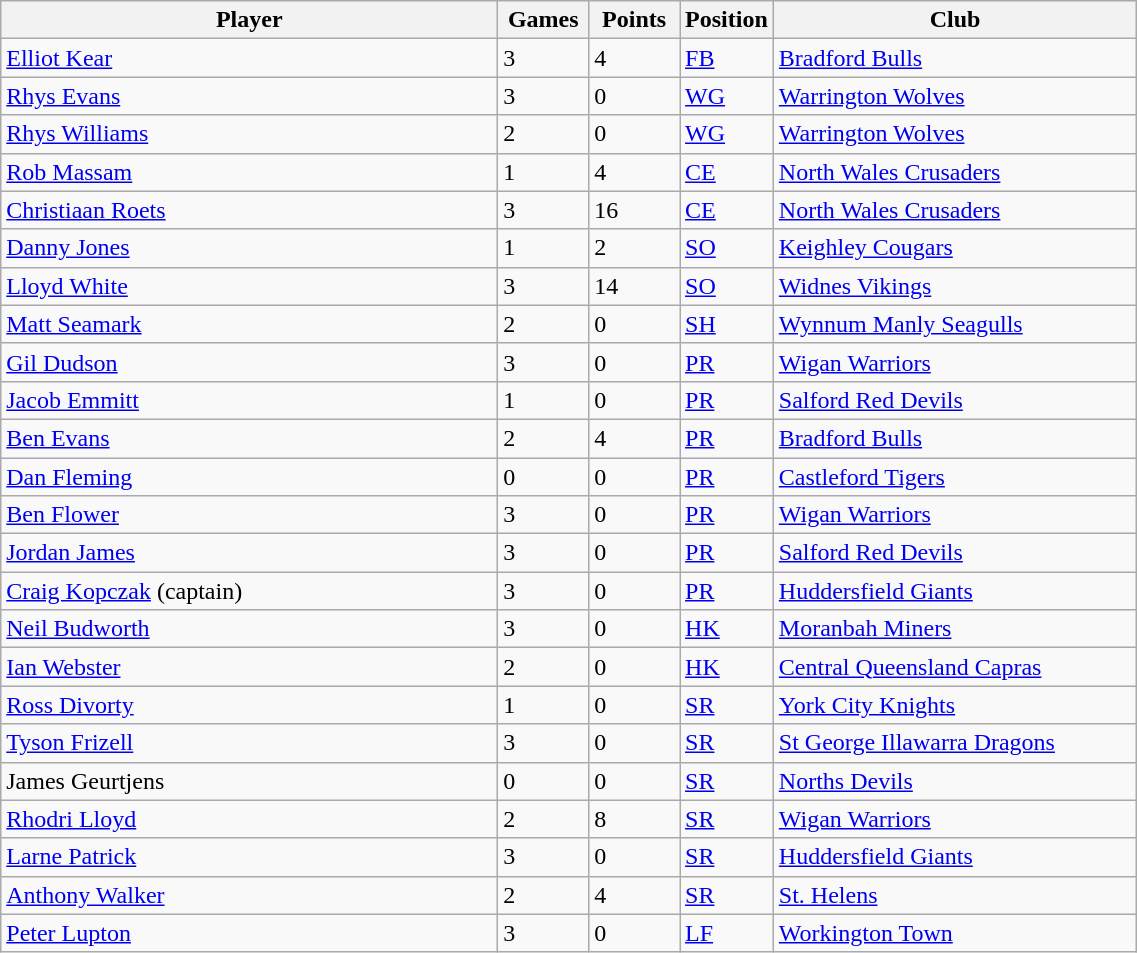<table class="wikitable" style="width:60%;text-align:left">
<tr bgcolor=#FFFFFF>
<th !width=22%>Player</th>
<th width=8%>Games</th>
<th width=8%>Points</th>
<th width=8%>Position</th>
<th width=32%>Club</th>
</tr>
<tr>
<td><a href='#'>Elliot Kear</a></td>
<td>3</td>
<td>4</td>
<td><a href='#'>FB</a></td>
<td> <a href='#'>Bradford Bulls</a></td>
</tr>
<tr>
<td><a href='#'>Rhys Evans</a></td>
<td>3</td>
<td>0</td>
<td><a href='#'>WG</a></td>
<td> <a href='#'>Warrington Wolves</a></td>
</tr>
<tr>
<td><a href='#'>Rhys Williams</a></td>
<td>2</td>
<td>0</td>
<td><a href='#'>WG</a></td>
<td> <a href='#'>Warrington Wolves</a></td>
</tr>
<tr>
<td><a href='#'>Rob Massam</a></td>
<td>1</td>
<td>4</td>
<td><a href='#'>CE</a></td>
<td> <a href='#'>North Wales Crusaders</a></td>
</tr>
<tr>
<td><a href='#'>Christiaan Roets</a></td>
<td>3</td>
<td>16</td>
<td><a href='#'>CE</a></td>
<td> <a href='#'>North Wales Crusaders</a></td>
</tr>
<tr>
<td><a href='#'>Danny Jones</a></td>
<td>1</td>
<td>2</td>
<td><a href='#'>SO</a></td>
<td> <a href='#'>Keighley Cougars</a></td>
</tr>
<tr>
<td><a href='#'>Lloyd White</a></td>
<td>3</td>
<td>14</td>
<td><a href='#'>SO</a></td>
<td> <a href='#'>Widnes Vikings</a></td>
</tr>
<tr>
<td><a href='#'>Matt Seamark</a></td>
<td>2</td>
<td>0</td>
<td><a href='#'>SH</a></td>
<td> <a href='#'>Wynnum Manly Seagulls</a></td>
</tr>
<tr>
<td><a href='#'>Gil Dudson</a></td>
<td>3</td>
<td>0</td>
<td><a href='#'>PR</a></td>
<td> <a href='#'>Wigan Warriors</a></td>
</tr>
<tr>
<td><a href='#'>Jacob Emmitt</a></td>
<td>1</td>
<td>0</td>
<td><a href='#'>PR</a></td>
<td> <a href='#'>Salford Red Devils</a></td>
</tr>
<tr>
<td><a href='#'>Ben Evans</a></td>
<td>2</td>
<td>4</td>
<td><a href='#'>PR</a></td>
<td> <a href='#'>Bradford Bulls</a></td>
</tr>
<tr>
<td><a href='#'>Dan Fleming</a></td>
<td>0</td>
<td>0</td>
<td><a href='#'>PR</a></td>
<td> <a href='#'>Castleford Tigers</a></td>
</tr>
<tr>
<td><a href='#'>Ben Flower</a></td>
<td>3</td>
<td>0</td>
<td><a href='#'>PR</a></td>
<td> <a href='#'>Wigan Warriors</a></td>
</tr>
<tr>
<td><a href='#'>Jordan James</a></td>
<td>3</td>
<td>0</td>
<td><a href='#'>PR</a></td>
<td> <a href='#'>Salford Red Devils</a></td>
</tr>
<tr>
<td><a href='#'>Craig Kopczak</a> (captain)</td>
<td>3</td>
<td>0</td>
<td><a href='#'>PR</a></td>
<td> <a href='#'>Huddersfield Giants</a></td>
</tr>
<tr>
<td><a href='#'>Neil Budworth</a></td>
<td>3</td>
<td>0</td>
<td><a href='#'>HK</a></td>
<td> <a href='#'>Moranbah Miners</a></td>
</tr>
<tr>
<td><a href='#'>Ian Webster</a></td>
<td>2</td>
<td>0</td>
<td><a href='#'>HK</a></td>
<td> <a href='#'>Central Queensland Capras</a></td>
</tr>
<tr>
<td><a href='#'>Ross Divorty</a></td>
<td>1</td>
<td>0</td>
<td><a href='#'>SR</a></td>
<td> <a href='#'>York City Knights</a></td>
</tr>
<tr>
<td><a href='#'>Tyson Frizell</a></td>
<td>3</td>
<td>0</td>
<td><a href='#'>SR</a></td>
<td> <a href='#'>St George Illawarra Dragons</a></td>
</tr>
<tr>
<td>James Geurtjens</td>
<td>0</td>
<td>0</td>
<td><a href='#'>SR</a></td>
<td> <a href='#'>Norths Devils</a></td>
</tr>
<tr>
<td><a href='#'>Rhodri Lloyd</a></td>
<td>2</td>
<td>8</td>
<td><a href='#'>SR</a></td>
<td> <a href='#'>Wigan Warriors</a></td>
</tr>
<tr>
<td><a href='#'>Larne Patrick</a></td>
<td>3</td>
<td>0</td>
<td><a href='#'>SR</a></td>
<td> <a href='#'>Huddersfield Giants</a></td>
</tr>
<tr>
<td><a href='#'>Anthony Walker</a></td>
<td>2</td>
<td>4</td>
<td><a href='#'>SR</a></td>
<td> <a href='#'>St. Helens</a></td>
</tr>
<tr>
<td><a href='#'>Peter Lupton</a></td>
<td>3</td>
<td>0</td>
<td><a href='#'>LF</a></td>
<td> <a href='#'>Workington Town</a></td>
</tr>
</table>
